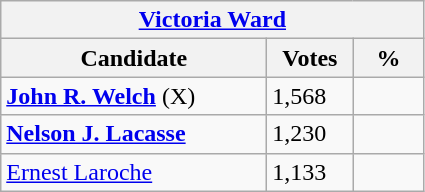<table class="wikitable">
<tr>
<th colspan="3"><a href='#'>Victoria Ward</a></th>
</tr>
<tr>
<th style="width: 170px">Candidate</th>
<th style="width: 50px">Votes</th>
<th style="width: 40px">%</th>
</tr>
<tr>
<td><strong><a href='#'>John R. Welch</a></strong> (X)</td>
<td>1,568</td>
<td></td>
</tr>
<tr>
<td><strong><a href='#'>Nelson J. Lacasse</a></strong></td>
<td>1,230</td>
<td></td>
</tr>
<tr>
<td><a href='#'>Ernest Laroche</a></td>
<td>1,133</td>
<td></td>
</tr>
</table>
